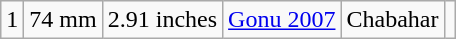<table class="wikitable">
<tr>
<td>1</td>
<td>74 mm</td>
<td>2.91 inches</td>
<td><a href='#'>Gonu 2007</a></td>
<td>Chabahar</td>
<td></td>
</tr>
</table>
